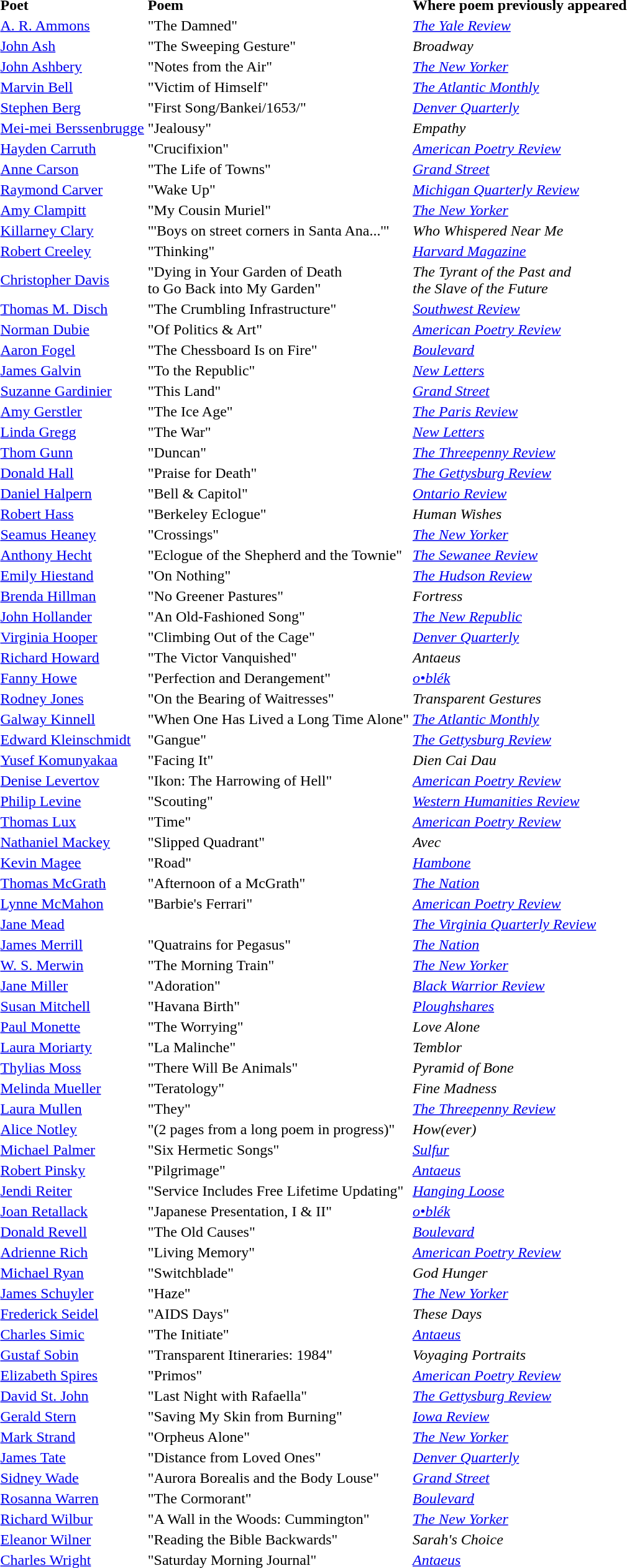<table>
<tr>
<td><strong>Poet</strong></td>
<td><strong>Poem</strong></td>
<td><strong>Where poem previously appeared</strong></td>
</tr>
<tr>
<td><a href='#'>A. R. Ammons</a></td>
<td>"The Damned"</td>
<td><em><a href='#'>The Yale Review</a></em></td>
</tr>
<tr>
<td><a href='#'>John Ash</a></td>
<td>"The Sweeping Gesture"</td>
<td><em>Broadway</em></td>
</tr>
<tr>
<td><a href='#'>John Ashbery</a></td>
<td>"Notes from the Air"</td>
<td><em><a href='#'>The New Yorker</a></em></td>
</tr>
<tr>
<td><a href='#'>Marvin Bell</a></td>
<td>"Victim of Himself"</td>
<td><em><a href='#'>The Atlantic Monthly</a></em></td>
</tr>
<tr>
<td><a href='#'>Stephen Berg</a></td>
<td>"First Song/Bankei/1653/"</td>
<td><em><a href='#'>Denver Quarterly</a></em></td>
</tr>
<tr>
<td><a href='#'>Mei-mei Berssenbrugge</a></td>
<td>"Jealousy"</td>
<td><em>Empathy</em></td>
</tr>
<tr>
<td><a href='#'>Hayden Carruth</a></td>
<td>"Crucifixion"</td>
<td><em><a href='#'>American Poetry Review</a></em></td>
</tr>
<tr>
<td><a href='#'>Anne Carson</a></td>
<td>"The Life of Towns"</td>
<td><em><a href='#'>Grand Street</a></em></td>
</tr>
<tr>
<td><a href='#'>Raymond Carver</a></td>
<td>"Wake Up"</td>
<td><em><a href='#'>Michigan Quarterly Review</a></em></td>
</tr>
<tr>
<td><a href='#'>Amy Clampitt</a></td>
<td>"My Cousin Muriel"</td>
<td><em><a href='#'>The New Yorker</a></em></td>
</tr>
<tr>
<td><a href='#'>Killarney Clary</a></td>
<td>"'Boys on street corners in Santa Ana...'"</td>
<td><em>Who Whispered Near Me</em></td>
</tr>
<tr>
<td><a href='#'>Robert Creeley</a></td>
<td>"Thinking"</td>
<td><em><a href='#'>Harvard Magazine</a></em></td>
</tr>
<tr>
<td><a href='#'>Christopher Davis</a></td>
<td>"Dying in Your Garden of Death<br> to Go Back into My Garden"</td>
<td><em>The Tyrant of the Past and<br> the Slave of the Future</em></td>
</tr>
<tr>
<td><a href='#'>Thomas M. Disch</a></td>
<td>"The Crumbling Infrastructure"</td>
<td><em><a href='#'>Southwest Review</a></em></td>
</tr>
<tr>
<td><a href='#'>Norman Dubie</a></td>
<td>"Of Politics & Art"</td>
<td><em><a href='#'>American Poetry Review</a></em></td>
</tr>
<tr>
<td><a href='#'>Aaron Fogel</a></td>
<td>"The Chessboard Is on Fire"</td>
<td><em><a href='#'>Boulevard</a></em></td>
</tr>
<tr>
<td><a href='#'>James Galvin</a></td>
<td>"To the Republic"</td>
<td><em><a href='#'>New Letters</a></em></td>
</tr>
<tr>
<td><a href='#'>Suzanne Gardinier</a></td>
<td>"This Land"</td>
<td><em><a href='#'>Grand Street</a></em></td>
</tr>
<tr>
<td><a href='#'>Amy Gerstler</a></td>
<td>"The Ice Age"</td>
<td><em><a href='#'>The Paris Review</a></em></td>
</tr>
<tr>
<td><a href='#'>Linda Gregg</a></td>
<td>"The War"</td>
<td><em><a href='#'>New Letters</a></em></td>
</tr>
<tr>
<td><a href='#'>Thom Gunn</a></td>
<td>"Duncan"</td>
<td><em><a href='#'>The Threepenny Review</a></em></td>
</tr>
<tr>
<td><a href='#'>Donald Hall</a></td>
<td>"Praise for Death"</td>
<td><em><a href='#'>The Gettysburg Review</a></em></td>
</tr>
<tr>
<td><a href='#'>Daniel Halpern</a></td>
<td>"Bell & Capitol"</td>
<td><em><a href='#'>Ontario Review</a></em></td>
</tr>
<tr>
<td><a href='#'>Robert Hass</a></td>
<td>"Berkeley Eclogue"</td>
<td><em>Human Wishes</em></td>
</tr>
<tr>
<td><a href='#'>Seamus Heaney</a></td>
<td>"Crossings"</td>
<td><em><a href='#'>The New Yorker</a></em></td>
</tr>
<tr>
<td><a href='#'>Anthony Hecht</a></td>
<td>"Eclogue of the Shepherd and the Townie"</td>
<td><em><a href='#'>The Sewanee Review</a></em></td>
</tr>
<tr>
<td><a href='#'>Emily Hiestand</a></td>
<td>"On Nothing"</td>
<td><em><a href='#'>The Hudson Review</a></em></td>
</tr>
<tr>
<td><a href='#'>Brenda Hillman</a></td>
<td>"No Greener Pastures"</td>
<td><em>Fortress</em></td>
</tr>
<tr>
<td><a href='#'>John Hollander</a></td>
<td>"An Old-Fashioned Song"</td>
<td><em><a href='#'>The New Republic</a></em></td>
</tr>
<tr>
<td><a href='#'>Virginia Hooper</a></td>
<td>"Climbing Out of the Cage"</td>
<td><em><a href='#'>Denver Quarterly</a></em></td>
</tr>
<tr>
<td><a href='#'>Richard Howard</a></td>
<td>"The Victor Vanquished"</td>
<td><em>Antaeus</em></td>
</tr>
<tr>
<td><a href='#'>Fanny Howe</a></td>
<td>"Perfection and Derangement"</td>
<td><em><a href='#'>o•blék</a></em></td>
</tr>
<tr>
<td><a href='#'>Rodney Jones</a></td>
<td>"On the Bearing of Waitresses"</td>
<td><em>Transparent Gestures</em></td>
</tr>
<tr>
<td><a href='#'>Galway Kinnell</a></td>
<td>"When One Has Lived a Long Time Alone"</td>
<td><em><a href='#'>The Atlantic Monthly</a></em></td>
</tr>
<tr>
<td><a href='#'>Edward Kleinschmidt</a></td>
<td>"Gangue"</td>
<td><em><a href='#'>The Gettysburg Review</a></em></td>
</tr>
<tr>
<td><a href='#'>Yusef Komunyakaa</a></td>
<td>"Facing It"</td>
<td><em>Dien Cai Dau</em></td>
</tr>
<tr>
<td><a href='#'>Denise Levertov</a></td>
<td>"Ikon: The Harrowing of Hell"</td>
<td><em><a href='#'>American Poetry Review</a></em></td>
</tr>
<tr>
<td><a href='#'>Philip Levine</a></td>
<td>"Scouting"</td>
<td><em><a href='#'>Western Humanities Review</a></em></td>
</tr>
<tr>
<td><a href='#'>Thomas Lux</a></td>
<td>"Time"</td>
<td><em><a href='#'>American Poetry Review</a></em></td>
</tr>
<tr>
<td><a href='#'>Nathaniel Mackey</a></td>
<td>"Slipped Quadrant"</td>
<td><em>Avec</em></td>
</tr>
<tr>
<td><a href='#'>Kevin Magee</a></td>
<td>"Road"</td>
<td><em><a href='#'>Hambone</a></em></td>
</tr>
<tr>
<td><a href='#'>Thomas McGrath</a></td>
<td>"Afternoon of a McGrath"</td>
<td><em><a href='#'>The Nation</a></em></td>
</tr>
<tr>
<td><a href='#'>Lynne McMahon</a></td>
<td>"Barbie's Ferrari"</td>
<td><em><a href='#'>American Poetry Review</a></em></td>
</tr>
<tr>
<td><a href='#'>Jane Mead</a></td>
<td></td>
<td><em><a href='#'>The Virginia Quarterly Review</a></em></td>
</tr>
<tr>
<td><a href='#'>James Merrill</a></td>
<td>"Quatrains for Pegasus"</td>
<td><em><a href='#'>The Nation</a></em></td>
</tr>
<tr>
<td><a href='#'>W. S. Merwin</a></td>
<td>"The Morning Train"</td>
<td><em><a href='#'>The New Yorker</a></em></td>
</tr>
<tr>
<td><a href='#'>Jane Miller</a></td>
<td>"Adoration"</td>
<td><em><a href='#'>Black Warrior Review</a></em></td>
</tr>
<tr>
<td><a href='#'>Susan Mitchell</a></td>
<td>"Havana Birth"</td>
<td><em><a href='#'>Ploughshares</a></em></td>
</tr>
<tr>
<td><a href='#'>Paul Monette</a></td>
<td>"The Worrying"</td>
<td><em>Love Alone</em></td>
</tr>
<tr>
<td><a href='#'>Laura Moriarty</a></td>
<td>"La Malinche"</td>
<td><em>Temblor</em></td>
</tr>
<tr>
<td><a href='#'>Thylias Moss</a></td>
<td>"There Will Be Animals"</td>
<td><em>Pyramid of Bone</em></td>
</tr>
<tr>
<td><a href='#'>Melinda Mueller</a></td>
<td>"Teratology"</td>
<td><em>Fine Madness</em></td>
</tr>
<tr>
<td><a href='#'>Laura Mullen</a></td>
<td>"They"</td>
<td><em><a href='#'>The Threepenny Review</a></em></td>
</tr>
<tr>
<td><a href='#'>Alice Notley</a></td>
<td>"(2 pages from a long poem in progress)"</td>
<td><em>How(ever)</em></td>
</tr>
<tr>
<td><a href='#'>Michael Palmer</a></td>
<td>"Six Hermetic Songs"</td>
<td><em><a href='#'>Sulfur</a></em></td>
</tr>
<tr>
<td><a href='#'>Robert Pinsky</a></td>
<td>"Pilgrimage"</td>
<td><em><a href='#'>Antaeus</a></em></td>
</tr>
<tr>
<td><a href='#'>Jendi Reiter</a></td>
<td>"Service Includes Free Lifetime Updating"</td>
<td><em><a href='#'>Hanging Loose</a></em></td>
</tr>
<tr>
<td><a href='#'>Joan Retallack</a></td>
<td>"Japanese Presentation, I & II"</td>
<td><em><a href='#'>o•blék</a></em></td>
</tr>
<tr>
<td><a href='#'>Donald Revell</a></td>
<td>"The Old Causes"</td>
<td><em><a href='#'>Boulevard</a></em></td>
</tr>
<tr>
<td><a href='#'>Adrienne Rich</a></td>
<td>"Living Memory"</td>
<td><em><a href='#'>American Poetry Review</a></em></td>
</tr>
<tr>
<td><a href='#'>Michael Ryan</a></td>
<td>"Switchblade"</td>
<td><em>God Hunger</em></td>
</tr>
<tr>
<td><a href='#'>James Schuyler</a></td>
<td>"Haze"</td>
<td><em><a href='#'>The New Yorker</a></em></td>
</tr>
<tr>
<td><a href='#'>Frederick Seidel</a></td>
<td>"AIDS Days"</td>
<td><em>These Days</em></td>
</tr>
<tr>
<td><a href='#'>Charles Simic</a></td>
<td>"The Initiate"</td>
<td><em><a href='#'>Antaeus</a></em></td>
</tr>
<tr>
<td><a href='#'>Gustaf Sobin</a></td>
<td>"Transparent Itineraries: 1984"</td>
<td><em>Voyaging Portraits</em></td>
</tr>
<tr>
<td><a href='#'>Elizabeth Spires</a></td>
<td>"Primos"</td>
<td><em><a href='#'>American Poetry Review</a></em></td>
</tr>
<tr>
<td><a href='#'>David St. John</a></td>
<td>"Last Night with Rafaella"</td>
<td><em><a href='#'>The Gettysburg Review</a></em></td>
</tr>
<tr>
<td><a href='#'>Gerald Stern</a></td>
<td>"Saving My Skin from Burning"</td>
<td><em><a href='#'>Iowa Review</a></em></td>
</tr>
<tr>
<td><a href='#'>Mark Strand</a></td>
<td>"Orpheus Alone"</td>
<td><em><a href='#'>The New Yorker</a></em></td>
</tr>
<tr>
<td><a href='#'>James Tate</a></td>
<td>"Distance from Loved Ones"</td>
<td><em><a href='#'>Denver Quarterly</a></em></td>
</tr>
<tr>
<td><a href='#'>Sidney Wade</a></td>
<td>"Aurora Borealis and the Body Louse"</td>
<td><em><a href='#'>Grand Street</a></em></td>
</tr>
<tr>
<td><a href='#'>Rosanna Warren</a></td>
<td>"The Cormorant"</td>
<td><em><a href='#'>Boulevard</a></em></td>
</tr>
<tr>
<td><a href='#'>Richard Wilbur</a></td>
<td>"A Wall in the Woods: Cummington"</td>
<td><em><a href='#'>The New Yorker</a></em></td>
</tr>
<tr>
<td><a href='#'>Eleanor Wilner</a></td>
<td>"Reading the Bible Backwards"</td>
<td><em>Sarah's Choice</em></td>
</tr>
<tr>
<td><a href='#'>Charles Wright</a></td>
<td>"Saturday Morning Journal"</td>
<td><em><a href='#'>Antaeus</a></em></td>
</tr>
<tr>
</tr>
</table>
